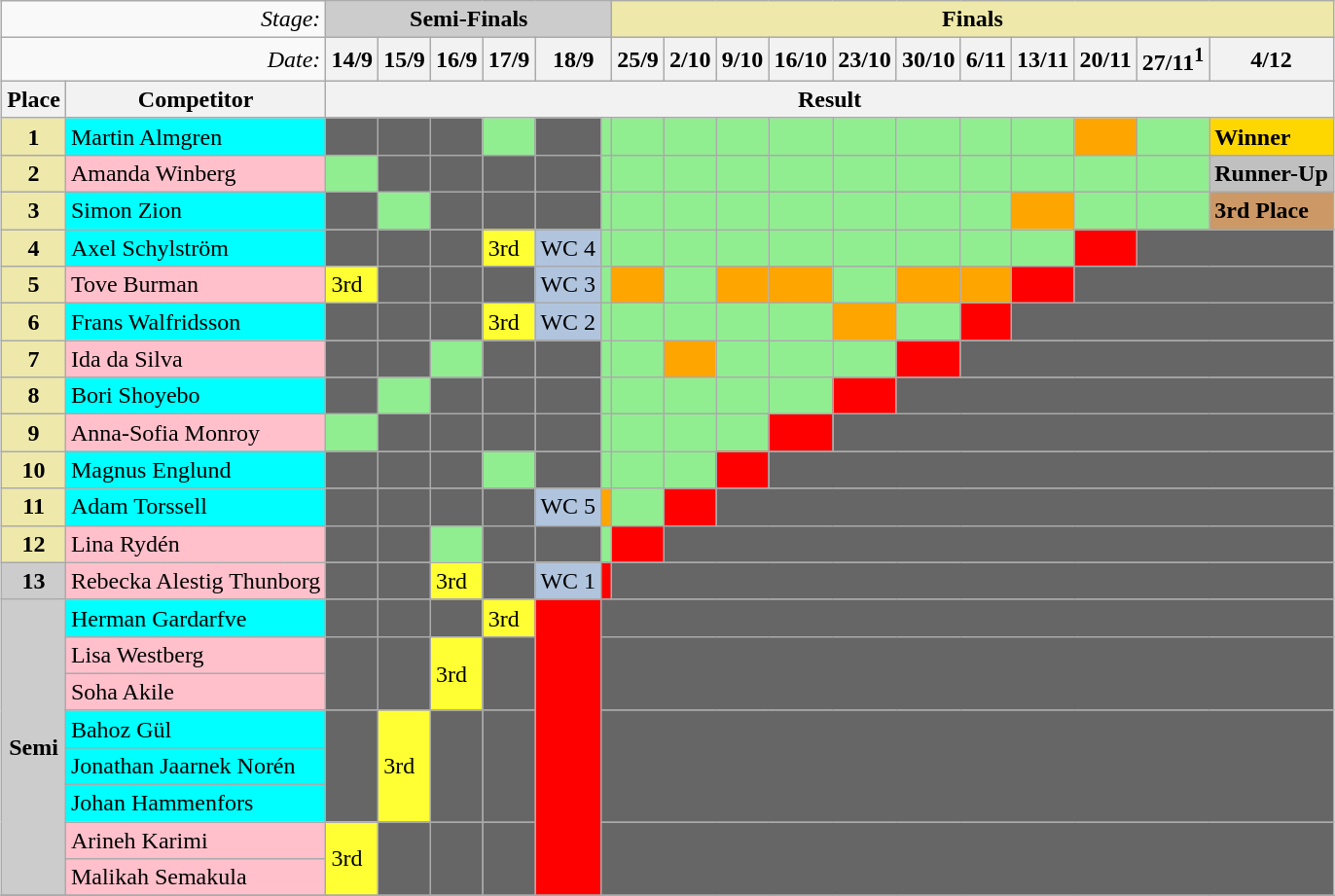<table class="wikitable" align="center" style="margin:1em auto;">
<tr>
<td colspan="2" align="right"><em>Stage:</em></td>
<td align="Center" bgcolor="#cccccc" colspan="6"><strong>Semi-Finals</strong></td>
<td colspan="11" bgcolor="palegoldenrod" align="Center"><strong>Finals</strong></td>
</tr>
<tr>
<td colspan="2" align="right"><em>Date:</em></td>
<th>14/9</th>
<th>15/9</th>
<th>16/9</th>
<th>17/9</th>
<th colspan=2>18/9</th>
<th>25/9</th>
<th>2/10</th>
<th>9/10</th>
<th>16/10</th>
<th>23/10</th>
<th>30/10</th>
<th>6/11</th>
<th>13/11</th>
<th>20/11</th>
<th>27/11<sup>1</sup></th>
<th>4/12</th>
</tr>
<tr>
<th>Place</th>
<th>Competitor</th>
<th colspan="19" align="center">Result</th>
</tr>
<tr>
<td align="center" style="background:palegoldenrod;"><strong>1</strong></td>
<td style="background:cyan;">Martin Almgren</td>
<td bgcolor="#666666"></td>
<td bgcolor="#666666"></td>
<td bgcolor="#666666"></td>
<td style="background:lightgreen;"></td>
<td bgcolor="#666666"></td>
<td style="background:lightgreen;"></td>
<td style="background:lightgreen;"></td>
<td style="background:lightgreen;"></td>
<td style="background:lightgreen;"></td>
<td style="background:lightgreen;"></td>
<td style="background:lightgreen;"></td>
<td style="background:lightgreen;"></td>
<td style="background:lightgreen;"></td>
<td style="background:lightgreen;"></td>
<td style="background:orange;"></td>
<td style="background:lightgreen;"></td>
<td Style="background: Gold"><strong>Winner</strong></td>
</tr>
<tr>
<td align="center" style="background:palegoldenrod;"><strong>2</strong></td>
<td style="background:pink;">Amanda Winberg</td>
<td style="background:lightgreen;"></td>
<td bgcolor="#666666"></td>
<td bgcolor="#666666"></td>
<td bgcolor="#666666"></td>
<td bgcolor="#666666"></td>
<td style="background:lightgreen;"></td>
<td style="background:lightgreen;"></td>
<td style="background:lightgreen;"></td>
<td style="background:lightgreen;"></td>
<td style="background:lightgreen;"></td>
<td style="background:lightgreen;"></td>
<td style="background:lightgreen;"></td>
<td style="background:lightgreen;"></td>
<td style="background:lightgreen;"></td>
<td style="background:lightgreen;"></td>
<td style="background:lightgreen;"></td>
<td Style="background: Silver"><strong>Runner-Up</strong></td>
</tr>
<tr>
<td align="center" style="background:palegoldenrod;"><strong>3</strong></td>
<td style="background:cyan;">Simon Zion</td>
<td bgcolor="#666666"></td>
<td style="background:lightgreen;"></td>
<td bgcolor="#666666"></td>
<td bgcolor="#666666"></td>
<td bgcolor="#666666"></td>
<td style="background:lightgreen;"></td>
<td style="background:lightgreen;"></td>
<td style="background:lightgreen;"></td>
<td style="background:lightgreen;"></td>
<td style="background:lightgreen;"></td>
<td style="background:lightgreen;"></td>
<td style="background:lightgreen;"></td>
<td style="background:lightgreen;"></td>
<td style="background:orange;"></td>
<td style="background:lightgreen;"></td>
<td style="background:lightgreen;"></td>
<td style="background:#cc9966;"><strong>3rd Place</strong></td>
</tr>
<tr>
<td align="center" style="background:palegoldenrod;"><strong>4</strong></td>
<td style="background:cyan;">Axel Schylström</td>
<td bgcolor="#666666"></td>
<td bgcolor="#666666"></td>
<td bgcolor="#666666"></td>
<td bgcolor="#ffff33">3rd</td>
<td style="background:lightsteelblue;">WC 4</td>
<td style="background:lightgreen;"></td>
<td style="background:lightgreen;"></td>
<td style="background:lightgreen;"></td>
<td style="background:lightgreen;"></td>
<td style="background:lightgreen;"></td>
<td style="background:lightgreen;"></td>
<td style="background:lightgreen;"></td>
<td style="background:lightgreen;"></td>
<td style="background:lightgreen;"></td>
<td style="background:red;"></td>
<td bgcolor="#666666" colspan="4"></td>
</tr>
<tr>
<td align="center" style="background:palegoldenrod;"><strong>5</strong></td>
<td style="background:pink;">Tove Burman</td>
<td bgcolor="#ffff33">3rd</td>
<td bgcolor="#666666"></td>
<td bgcolor="#666666"></td>
<td bgcolor="#666666"></td>
<td style="background:lightsteelblue;">WC 3</td>
<td style="background:lightgreen;"></td>
<td style="background:orange;"></td>
<td style="background:lightgreen;"></td>
<td style="background:orange;"></td>
<td style="background:orange;"></td>
<td style="background:lightgreen;"></td>
<td style="background:orange;"></td>
<td style="background:orange;"></td>
<td style="background:red;"></td>
<td bgcolor="#666666" colspan="4"></td>
</tr>
<tr>
<td align="center" style="background:palegoldenrod;"><strong>6</strong></td>
<td style="background:cyan;">Frans Walfridsson</td>
<td bgcolor="#666666"></td>
<td bgcolor="#666666"></td>
<td bgcolor="#666666"></td>
<td bgcolor="#ffff33">3rd</td>
<td style="background:lightsteelblue;">WC 2</td>
<td style="background:lightgreen;"></td>
<td style="background:lightgreen;"></td>
<td style="background:lightgreen;"></td>
<td style="background:lightgreen;"></td>
<td style="background:lightgreen;"></td>
<td style="background:orange;"></td>
<td style="background:lightgreen;"></td>
<td style="background:red;"></td>
<td bgcolor="#666666" colspan="5"></td>
</tr>
<tr>
<td align="center" style="background:palegoldenrod;"><strong>7</strong></td>
<td style="background:pink;">Ida da Silva</td>
<td bgcolor="#666666"></td>
<td bgcolor="#666666"></td>
<td style="background:lightgreen;"></td>
<td bgcolor="#666666"></td>
<td bgcolor="#666666"></td>
<td style="background:lightgreen;"></td>
<td style="background:lightgreen;"></td>
<td style="background:orange;"></td>
<td style="background:lightgreen;"></td>
<td style="background:lightgreen;"></td>
<td style="background:lightgreen;"></td>
<td style="background:red;"></td>
<td bgcolor="#666666" colspan="6"></td>
</tr>
<tr>
<td align="center" style="background:palegoldenrod;"><strong>8</strong></td>
<td style="background:cyan;">Bori Shoyebo</td>
<td bgcolor="#666666"></td>
<td style="background:lightgreen;"></td>
<td bgcolor="#666666"></td>
<td bgcolor="#666666"></td>
<td bgcolor="#666666"></td>
<td style="background:lightgreen;"></td>
<td style="background:lightgreen;"></td>
<td style="background:lightgreen;"></td>
<td style="background:lightgreen;"></td>
<td style="background:lightgreen;"></td>
<td style="background:red;"></td>
<td bgcolor="#666666" colspan="7"></td>
</tr>
<tr>
<td align="center" style="background:palegoldenrod;"><strong>9</strong></td>
<td style="background:pink;">Anna-Sofia Monroy</td>
<td style="background:lightgreen;"></td>
<td bgcolor="#666666"></td>
<td bgcolor="#666666"></td>
<td bgcolor="#666666"></td>
<td bgcolor="#666666"></td>
<td style="background:lightgreen;"></td>
<td style="background:lightgreen;"></td>
<td style="background:lightgreen;"></td>
<td style="background:lightgreen;"></td>
<td style="background:red;"></td>
<td bgcolor="#666666" colspan="8"></td>
</tr>
<tr>
<td align="center" style="background:palegoldenrod;"><strong>10</strong></td>
<td style="background:cyan;">Magnus Englund</td>
<td bgcolor="#666666"></td>
<td bgcolor="#666666"></td>
<td bgcolor="#666666"></td>
<td style="background:lightgreen;"></td>
<td bgcolor="#666666"></td>
<td style="background:lightgreen;"></td>
<td style="background:lightgreen;"></td>
<td style="background:lightgreen;"></td>
<td style="background:red;"></td>
<td bgcolor="#666666" colspan="9"></td>
</tr>
<tr>
<td align="center" style="background:palegoldenrod;"><strong>11</strong></td>
<td style="background:cyan;">Adam Torssell</td>
<td bgcolor="#666666"></td>
<td bgcolor="#666666"></td>
<td bgcolor="#666666"></td>
<td bgcolor="#666666"></td>
<td style="background:lightsteelblue;">WC 5</td>
<td style="background:orange;"></td>
<td style="background:lightgreen;"></td>
<td style="background:red;"></td>
<td bgcolor="#666666" colspan="10"></td>
</tr>
<tr>
<td align="center" style="background:palegoldenrod;"><strong>12</strong></td>
<td style="background:pink;">Lina Rydén</td>
<td bgcolor="#666666"></td>
<td bgcolor="#666666"></td>
<td style="background:lightgreen;"></td>
<td bgcolor="#666666"></td>
<td bgcolor="#666666"></td>
<td style="background:lightgreen;"></td>
<td style="background:red;"></td>
<td bgcolor="#666666" colspan="11"></td>
</tr>
<tr>
<td align="center" bgcolor="#cccccc"><strong>13</strong></td>
<td bgcolor="pink">Rebecka Alestig Thunborg</td>
<td bgcolor="#666666"></td>
<td bgcolor="#666666"></td>
<td bgcolor="#ffff33">3rd</td>
<td bgcolor="#666666"></td>
<td style="background:lightsteelblue;">WC 1</td>
<td style="background:red;"></td>
<td bgcolor="#666666" colspan="12"></td>
</tr>
<tr>
<td align="center" bgcolor="#cccccc" rowspan="8"><strong>Semi</strong></td>
<td bgcolor="cyan">Herman Gardarfve</td>
<td bgcolor="#666666"></td>
<td bgcolor="#666666"></td>
<td bgcolor="#666666"></td>
<td bgcolor="#ffff33">3rd</td>
<td style="background:red;" rowspan=8></td>
<td bgcolor="#666666" colspan="12"></td>
</tr>
<tr>
<td bgcolor="pink">Lisa Westberg</td>
<td bgcolor="#666666" rowspan="2"></td>
<td bgcolor="#666666" rowspan="2"></td>
<td bgcolor="#ffff33" rowspan="2">3rd</td>
<td bgcolor="#666666" rowspan="2"></td>
<td bgcolor="#666666" rowspan="2" colspan="12"></td>
</tr>
<tr>
<td bgcolor="pink">Soha Akile</td>
</tr>
<tr>
<td bgcolor="cyan">Bahoz Gül</td>
<td bgcolor="#666666" rowspan="3"></td>
<td bgcolor="#ffff33" rowspan="3">3rd</td>
<td bgcolor="#666666" rowspan="3"></td>
<td bgcolor="#666666" rowspan="3"></td>
<td bgcolor="#666666" rowspan="3" colspan="12"></td>
</tr>
<tr>
<td bgcolor="cyan">Jonathan Jaarnek Norén</td>
</tr>
<tr>
<td bgcolor="cyan">Johan Hammenfors</td>
</tr>
<tr>
<td bgcolor="pink">Arineh Karimi</td>
<td bgcolor="#ffff33" rowspan="2">3rd</td>
<td bgcolor="#666666" rowspan="2"></td>
<td bgcolor="#666666" rowspan="2"></td>
<td bgcolor="#666666" rowspan="2"></td>
<td bgcolor="#666666" rowspan="2" colspan="12"></td>
</tr>
<tr>
<td bgcolor="pink">Malikah Semakula</td>
</tr>
<tr>
</tr>
</table>
